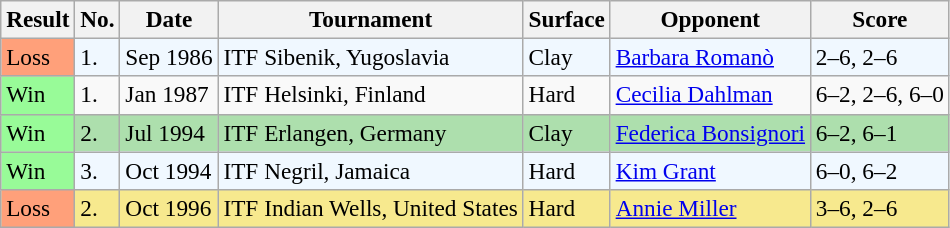<table class="sortable wikitable" style=font-size:97%>
<tr>
<th>Result</th>
<th>No.</th>
<th>Date</th>
<th>Tournament</th>
<th>Surface</th>
<th>Opponent</th>
<th class="unsortable">Score</th>
</tr>
<tr style="background:#f0f8ff;">
<td style="background:#ffa07a;">Loss</td>
<td>1.</td>
<td>Sep 1986</td>
<td>ITF Sibenik, Yugoslavia</td>
<td>Clay</td>
<td> <a href='#'>Barbara Romanò</a></td>
<td>2–6, 2–6</td>
</tr>
<tr>
<td style="background:#98fb98;">Win</td>
<td>1.</td>
<td>Jan 1987</td>
<td>ITF Helsinki, Finland</td>
<td>Hard</td>
<td> <a href='#'>Cecilia Dahlman</a></td>
<td>6–2, 2–6, 6–0</td>
</tr>
<tr bgcolor="#ADDFAD">
<td style="background:#98fb98;">Win</td>
<td>2.</td>
<td>Jul 1994</td>
<td>ITF Erlangen, Germany</td>
<td>Clay</td>
<td> <a href='#'>Federica Bonsignori</a></td>
<td>6–2, 6–1</td>
</tr>
<tr bgcolor=f0f8ff>
<td style="background:#98fb98;">Win</td>
<td>3.</td>
<td>Oct 1994</td>
<td>ITF Negril, Jamaica</td>
<td>Hard</td>
<td> <a href='#'>Kim Grant</a></td>
<td>6–0, 6–2</td>
</tr>
<tr bgcolor="#F7E98E">
<td style="background:#ffa07a;">Loss</td>
<td>2.</td>
<td>Oct 1996</td>
<td>ITF Indian Wells, United States</td>
<td>Hard</td>
<td> <a href='#'>Annie Miller</a></td>
<td>3–6, 2–6</td>
</tr>
</table>
